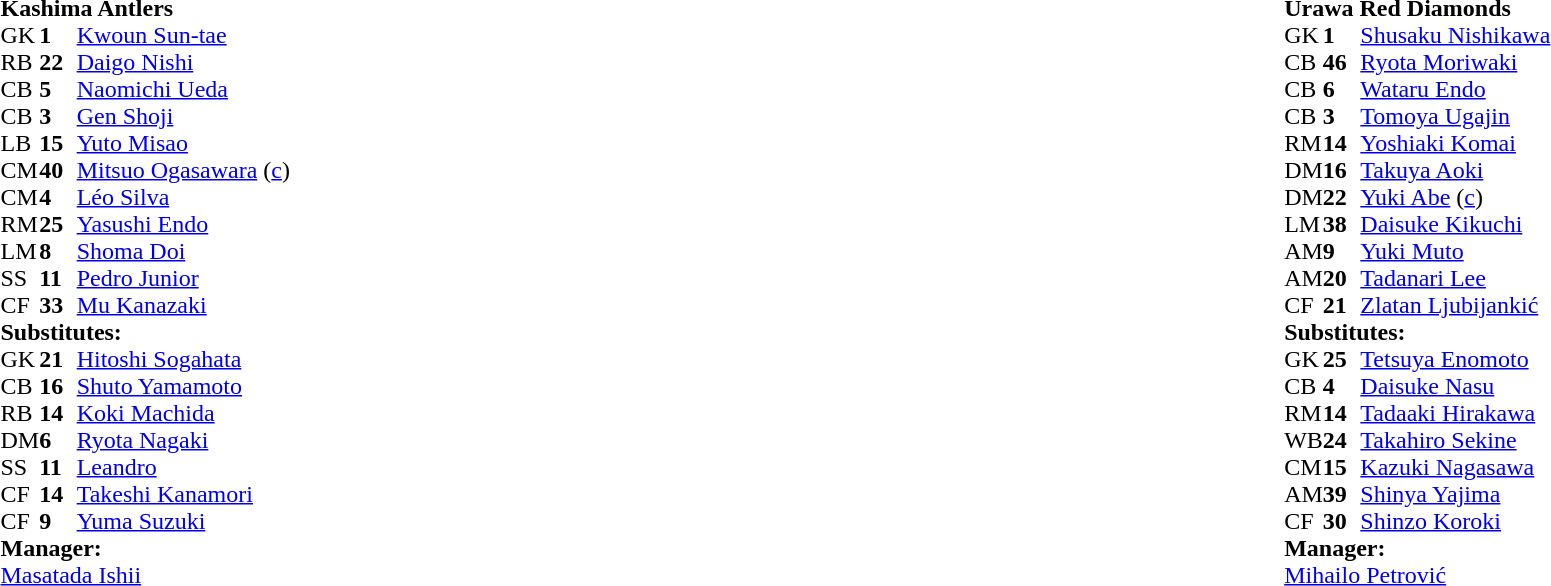<table width="100%">
<tr>
<td valign="top" width="50%"><br><table style="font-size: 100%" cellspacing="0" cellpadding="0">
<tr>
<td colspan="4"><strong>Kashima Antlers</strong></td>
</tr>
<tr>
<th width="25"></th>
<th width="25"></th>
</tr>
<tr>
<td>GK</td>
<td><strong>1</strong></td>
<td> <a href='#'>Kwoun Sun-tae</a></td>
</tr>
<tr>
<td>RB</td>
<td><strong>22</strong></td>
<td> <a href='#'>Daigo Nishi</a></td>
</tr>
<tr>
<td>CB</td>
<td><strong>5</strong></td>
<td> <a href='#'>Naomichi Ueda</a></td>
</tr>
<tr>
<td>CB</td>
<td><strong>3</strong></td>
<td> <a href='#'>Gen Shoji</a></td>
</tr>
<tr>
<td>LB</td>
<td><strong>15</strong></td>
<td> <a href='#'>Yuto Misao</a></td>
<td></td>
<td></td>
</tr>
<tr>
<td>CM</td>
<td><strong>40</strong></td>
<td> <a href='#'>Mitsuo Ogasawara</a> (<a href='#'>c</a>)</td>
<td></td>
</tr>
<tr>
<td>CM</td>
<td><strong>4</strong></td>
<td> <a href='#'>Léo Silva</a></td>
<td></td>
<td></td>
</tr>
<tr>
<td>RM</td>
<td><strong>25</strong></td>
<td> <a href='#'>Yasushi Endo</a></td>
</tr>
<tr>
<td>LM</td>
<td><strong>8</strong></td>
<td> <a href='#'>Shoma Doi</a></td>
</tr>
<tr>
<td>SS</td>
<td><strong>11</strong></td>
<td> <a href='#'>Pedro Junior</a></td>
</tr>
<tr>
<td>CF</td>
<td><strong>33</strong></td>
<td> <a href='#'>Mu Kanazaki</a></td>
<td></td>
<td></td>
</tr>
<tr>
<td colspan=3><strong>Substitutes:</strong></td>
</tr>
<tr>
<td>GK</td>
<td><strong>21</strong></td>
<td> <a href='#'>Hitoshi Sogahata</a></td>
</tr>
<tr>
<td>CB</td>
<td><strong>16</strong></td>
<td> <a href='#'>Shuto Yamamoto</a></td>
<td></td>
<td></td>
</tr>
<tr>
<td>RB</td>
<td><strong>14</strong></td>
<td> <a href='#'>Koki Machida</a></td>
</tr>
<tr>
<td>DM</td>
<td><strong>6</strong></td>
<td> <a href='#'>Ryota Nagaki</a></td>
<td></td>
<td></td>
</tr>
<tr>
<td>SS</td>
<td><strong>11</strong></td>
<td> <a href='#'>Leandro</a></td>
</tr>
<tr>
<td>CF</td>
<td><strong>14</strong></td>
<td> <a href='#'>Takeshi Kanamori</a></td>
</tr>
<tr>
<td>CF</td>
<td><strong>9</strong></td>
<td> <a href='#'>Yuma Suzuki</a></td>
<td></td>
<td></td>
</tr>
<tr>
<td colspan=3><strong>Manager:</strong></td>
</tr>
<tr>
<td colspan=3> <a href='#'>Masatada Ishii</a></td>
</tr>
</table>
</td>
<td valign="top" width="50%"><br><table style="font-size: 100%" cellspacing="0" cellpadding="0" align="center">
<tr>
<td colspan="4"><strong>Urawa Red Diamonds</strong></td>
</tr>
<tr>
<th width="25"></th>
<th width="25"></th>
</tr>
<tr>
<td>GK</td>
<td><strong>1</strong></td>
<td> <a href='#'>Shusaku Nishikawa</a></td>
</tr>
<tr>
<td>CB</td>
<td><strong>46</strong></td>
<td> <a href='#'>Ryota Moriwaki</a></td>
</tr>
<tr>
<td>CB</td>
<td><strong>6</strong></td>
<td> <a href='#'>Wataru Endo</a></td>
<td></td>
</tr>
<tr>
<td>CB</td>
<td><strong>3</strong></td>
<td> <a href='#'>Tomoya Ugajin</a></td>
</tr>
<tr>
<td>RM</td>
<td><strong>14</strong></td>
<td> <a href='#'>Yoshiaki Komai</a></td>
<td></td>
</tr>
<tr>
<td>DM</td>
<td><strong>16</strong></td>
<td> <a href='#'>Takuya Aoki</a></td>
<td></td>
</tr>
<tr>
<td>DM</td>
<td><strong>22</strong></td>
<td> <a href='#'>Yuki Abe</a> (<a href='#'>c</a>)</td>
</tr>
<tr>
<td>LM</td>
<td><strong>38</strong></td>
<td> <a href='#'>Daisuke Kikuchi</a></td>
<td></td>
</tr>
<tr>
<td>AM</td>
<td><strong>9</strong></td>
<td> <a href='#'>Yuki Muto</a></td>
</tr>
<tr>
<td>AM</td>
<td><strong>20</strong></td>
<td> <a href='#'>Tadanari Lee</a></td>
<td></td>
<td></td>
</tr>
<tr>
<td>CF</td>
<td><strong>21</strong></td>
<td> <a href='#'>Zlatan Ljubijankić</a></td>
<td></td>
</tr>
<tr>
<td colspan=3><strong>Substitutes:</strong></td>
</tr>
<tr>
<td>GK</td>
<td><strong>25</strong></td>
<td> <a href='#'>Tetsuya Enomoto</a></td>
</tr>
<tr>
<td>CB</td>
<td><strong>4</strong></td>
<td> <a href='#'>Daisuke Nasu</a></td>
</tr>
<tr>
<td>RM</td>
<td><strong>14</strong></td>
<td> <a href='#'>Tadaaki Hirakawa</a></td>
</tr>
<tr>
<td>WB</td>
<td><strong>24</strong></td>
<td> <a href='#'>Takahiro Sekine</a></td>
<td></td>
<td></td>
</tr>
<tr>
<td>CM</td>
<td><strong>15</strong></td>
<td> <a href='#'>Kazuki Nagasawa</a></td>
<td></td>
<td></td>
</tr>
<tr>
<td>AM</td>
<td><strong>39</strong></td>
<td> <a href='#'>Shinya Yajima</a></td>
</tr>
<tr>
<td>CF</td>
<td><strong>30</strong></td>
<td> <a href='#'>Shinzo Koroki</a></td>
<td></td>
<td></td>
</tr>
<tr>
<td colspan=3><strong>Manager:</strong></td>
</tr>
<tr>
<td colspan=3> <a href='#'>Mihailo Petrović</a></td>
</tr>
</table>
</td>
</tr>
</table>
